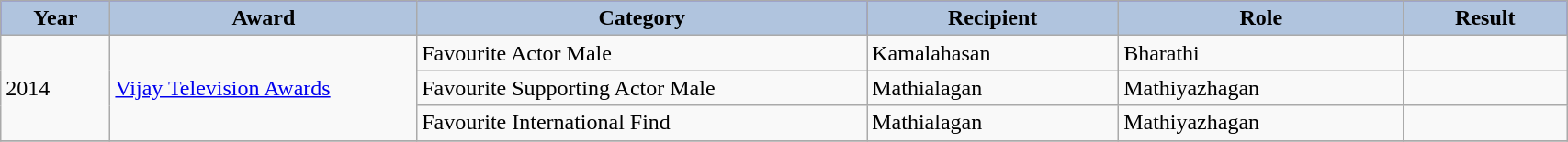<table class="wikitable" width="90%">
<tr bgcolor="blue">
<th style="width:25pt; background:LightSteelBlue;">Year</th>
<th style="width:80pt; background:LightSteelBlue;">Award</th>
<th style="width:120pt; background:LightSteelBlue;">Category</th>
<th style="width:60pt; background:LightSteelBlue;">Recipient</th>
<th style="width:60pt; background:LightSteelBlue;">Role</th>
<th style="width:40pt; background:LightSteelBlue;">Result</th>
</tr>
<tr>
<td rowspan="3">2014</td>
<td rowspan="3"><a href='#'>Vijay Television Awards</a></td>
<td>Favourite Actor Male</td>
<td>Kamalahasan</td>
<td>Bharathi</td>
<td></td>
</tr>
<tr>
<td>Favourite Supporting Actor Male</td>
<td>Mathialagan</td>
<td>Mathiyazhagan</td>
<td></td>
</tr>
<tr>
<td>Favourite International Find</td>
<td>Mathialagan</td>
<td>Mathiyazhagan</td>
<td></td>
</tr>
<tr>
</tr>
</table>
